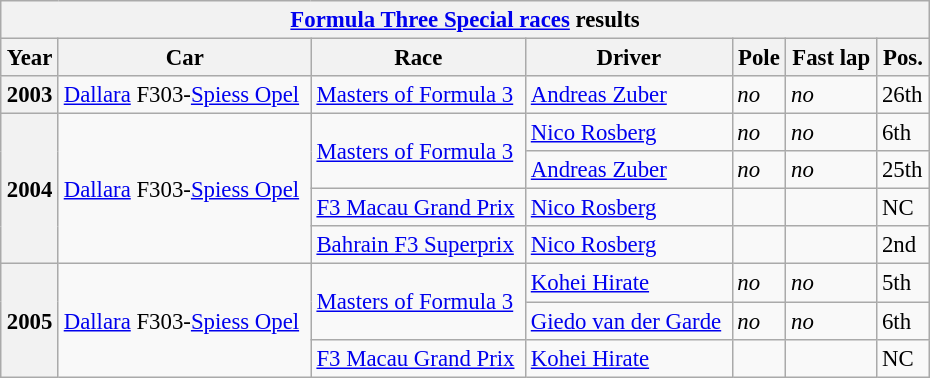<table class="wikitable collapsible collapsed" style="font-size:95%; width:620px">
<tr>
<th colspan=9><a href='#'>Formula Three Special races</a> results</th>
</tr>
<tr>
<th>Year</th>
<th>Car</th>
<th>Race</th>
<th>Driver</th>
<th>Pole</th>
<th>Fast lap</th>
<th>Pos.</th>
</tr>
<tr>
<th>2003</th>
<td><a href='#'>Dallara</a> F303-<a href='#'>Spiess Opel</a></td>
<td><a href='#'>Masters of Formula 3</a></td>
<td> <a href='#'>Andreas Zuber</a></td>
<td><em>no</em></td>
<td><em>no</em></td>
<td>26th</td>
</tr>
<tr>
<th rowspan=4>2004</th>
<td rowspan=4><a href='#'>Dallara</a> F303-<a href='#'>Spiess Opel</a></td>
<td rowspan=2><a href='#'>Masters of Formula 3</a></td>
<td> <a href='#'>Nico Rosberg</a></td>
<td><em>no</em></td>
<td><em>no</em></td>
<td>6th</td>
</tr>
<tr>
<td> <a href='#'>Andreas Zuber</a></td>
<td><em>no</em></td>
<td><em>no</em></td>
<td>25th</td>
</tr>
<tr>
<td><a href='#'>F3 Macau Grand Prix</a></td>
<td> <a href='#'>Nico Rosberg</a></td>
<td></td>
<td></td>
<td>NC</td>
</tr>
<tr>
<td><a href='#'>Bahrain F3 Superprix</a></td>
<td> <a href='#'>Nico Rosberg</a></td>
<td></td>
<td></td>
<td>2nd</td>
</tr>
<tr>
<th rowspan=3>2005</th>
<td rowspan=3><a href='#'>Dallara</a> F303-<a href='#'>Spiess Opel</a></td>
<td rowspan=2><a href='#'>Masters of Formula 3</a></td>
<td> <a href='#'>Kohei Hirate</a></td>
<td><em>no</em></td>
<td><em>no</em></td>
<td>5th</td>
</tr>
<tr>
<td> <a href='#'>Giedo van der Garde</a></td>
<td><em>no</em></td>
<td><em>no</em></td>
<td>6th</td>
</tr>
<tr>
<td><a href='#'>F3 Macau Grand Prix</a></td>
<td> <a href='#'>Kohei Hirate</a></td>
<td></td>
<td></td>
<td>NC</td>
</tr>
</table>
